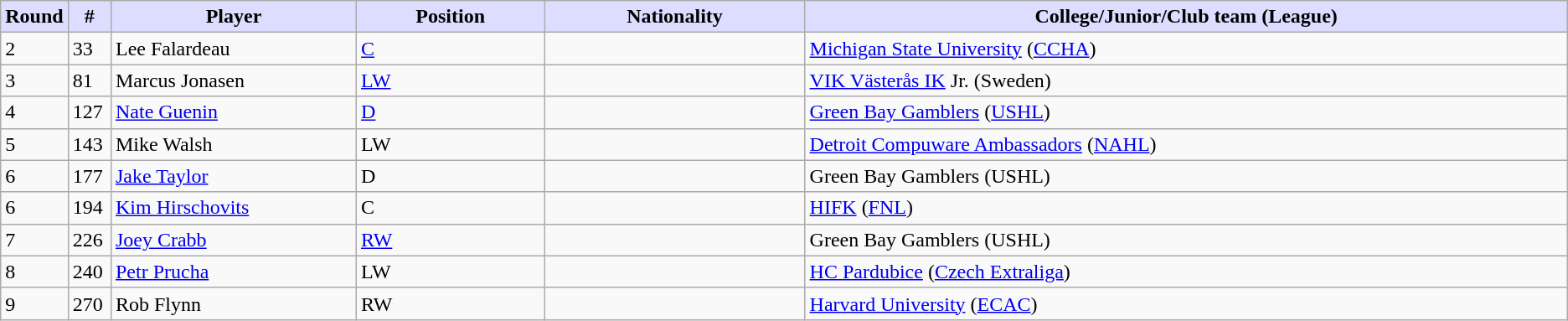<table class="wikitable">
<tr>
<th style="background:#ddf; width:2.00%;">Round</th>
<th style="background:#ddf; width:2.75%;">#</th>
<th style="background:#ddf; width:16.0%;">Player</th>
<th style="background:#ddf; width:12.25%;">Position</th>
<th style="background:#ddf; width:17.0%;">Nationality</th>
<th style="background:#ddf; width:100.0%;">College/Junior/Club team (League)</th>
</tr>
<tr>
<td>2</td>
<td>33</td>
<td>Lee Falardeau</td>
<td><a href='#'>C</a></td>
<td></td>
<td><a href='#'>Michigan State University</a> (<a href='#'>CCHA</a>)</td>
</tr>
<tr>
<td>3</td>
<td>81</td>
<td>Marcus Jonasen</td>
<td><a href='#'>LW</a></td>
<td></td>
<td><a href='#'>VIK Västerås IK</a> Jr. (Sweden)</td>
</tr>
<tr>
<td>4</td>
<td>127</td>
<td><a href='#'>Nate Guenin</a></td>
<td><a href='#'>D</a></td>
<td></td>
<td><a href='#'>Green Bay Gamblers</a> (<a href='#'>USHL</a>)</td>
</tr>
<tr>
<td>5</td>
<td>143</td>
<td>Mike Walsh</td>
<td>LW</td>
<td></td>
<td><a href='#'>Detroit Compuware Ambassadors</a> (<a href='#'>NAHL</a>)</td>
</tr>
<tr>
<td>6</td>
<td>177</td>
<td><a href='#'>Jake Taylor</a></td>
<td>D</td>
<td></td>
<td>Green Bay Gamblers (USHL)</td>
</tr>
<tr>
<td>6</td>
<td>194</td>
<td><a href='#'>Kim Hirschovits</a></td>
<td>C</td>
<td></td>
<td><a href='#'>HIFK</a> (<a href='#'>FNL</a>)</td>
</tr>
<tr>
<td>7</td>
<td>226</td>
<td><a href='#'>Joey Crabb</a></td>
<td><a href='#'>RW</a></td>
<td></td>
<td>Green Bay Gamblers (USHL)</td>
</tr>
<tr>
<td>8</td>
<td>240</td>
<td><a href='#'>Petr Prucha</a></td>
<td>LW</td>
<td></td>
<td><a href='#'>HC Pardubice</a> (<a href='#'>Czech Extraliga</a>)</td>
</tr>
<tr>
<td>9</td>
<td>270</td>
<td>Rob Flynn</td>
<td>RW</td>
<td></td>
<td><a href='#'>Harvard University</a> (<a href='#'>ECAC</a>)</td>
</tr>
</table>
